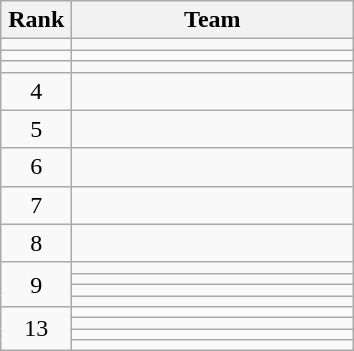<table class="wikitable" style="text-align: center;">
<tr>
<th width=40>Rank</th>
<th width=180>Team</th>
</tr>
<tr align=center>
<td></td>
<td style="text-align:left;"></td>
</tr>
<tr align=center>
<td></td>
<td style="text-align:left;"></td>
</tr>
<tr align=center>
<td></td>
<td style="text-align:left;"></td>
</tr>
<tr align=center>
<td>4</td>
<td style="text-align:left;"></td>
</tr>
<tr align=center>
<td>5</td>
<td style="text-align:left;"></td>
</tr>
<tr align=center>
<td>6</td>
<td style="text-align:left;"></td>
</tr>
<tr align=center>
<td>7</td>
<td style="text-align:left;"></td>
</tr>
<tr align=center>
<td>8</td>
<td style="text-align:left;"></td>
</tr>
<tr align=center>
<td rowspan=4>9</td>
<td style="text-align:left;"></td>
</tr>
<tr align=center>
<td style="text-align:left;"></td>
</tr>
<tr align=center>
<td style="text-align:left;"></td>
</tr>
<tr align=center>
<td style="text-align:left;"></td>
</tr>
<tr align=center>
<td rowspan=4>13</td>
<td style="text-align:left;"></td>
</tr>
<tr align=center>
<td style="text-align:left;"></td>
</tr>
<tr align=center>
<td style="text-align:left;"></td>
</tr>
<tr align=center>
<td style="text-align:left;"></td>
</tr>
</table>
